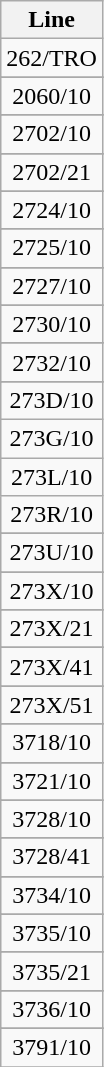<table class="wikitable">
<tr>
<th align="center">Line</th>
</tr>
<tr>
<td align="center">262/TRO</td>
</tr>
<tr>
</tr>
<tr>
<td align="center">2060/10</td>
</tr>
<tr>
</tr>
<tr>
<td align="center">2702/10</td>
</tr>
<tr>
</tr>
<tr>
<td align="center">2702/21</td>
</tr>
<tr>
</tr>
<tr>
<td align="center">2724/10</td>
</tr>
<tr>
</tr>
<tr>
<td align="center">2725/10</td>
</tr>
<tr>
</tr>
<tr>
<td align="center">2727/10</td>
</tr>
<tr>
</tr>
<tr>
<td align="center">2730/10</td>
</tr>
<tr>
</tr>
<tr>
<td align="center">2732/10</td>
</tr>
<tr>
</tr>
<tr>
<td align="center">273D/10</td>
</tr>
<tr>
<td align="center">273G/10</td>
</tr>
<tr>
<td align="center">273L/10</td>
</tr>
<tr>
<td align="center">273R/10</td>
</tr>
<tr>
</tr>
<tr>
<td align="center">273U/10</td>
</tr>
<tr>
</tr>
<tr>
<td align="center">273X/10</td>
</tr>
<tr>
</tr>
<tr>
<td align="center">273X/21</td>
</tr>
<tr>
</tr>
<tr>
<td align="center">273X/41</td>
</tr>
<tr>
</tr>
<tr>
<td align="center">273X/51</td>
</tr>
<tr>
</tr>
<tr>
<td align="center">3718/10</td>
</tr>
<tr>
</tr>
<tr>
<td align="center">3721/10</td>
</tr>
<tr>
</tr>
<tr>
<td align="center">3728/10</td>
</tr>
<tr>
</tr>
<tr>
<td align="center">3728/41</td>
</tr>
<tr>
</tr>
<tr>
<td align="center">3734/10</td>
</tr>
<tr>
</tr>
<tr>
<td align="center">3735/10</td>
</tr>
<tr>
</tr>
<tr>
<td align="center">3735/21</td>
</tr>
<tr>
</tr>
<tr>
<td align="center">3736/10</td>
</tr>
<tr>
</tr>
<tr>
<td align="center">3791/10</td>
</tr>
<tr>
</tr>
</table>
